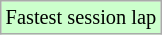<table class="wikitable" style="font-size: 85%;">
<tr style="background:#ccffcc;">
<td>Fastest session lap</td>
</tr>
</table>
